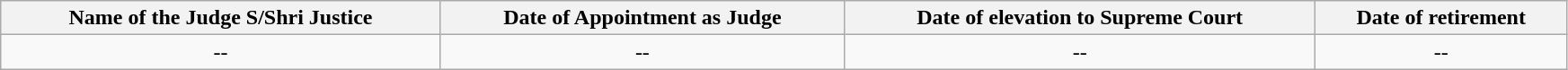<table class="wikitable static-row-numbers static-row-header" style="text-align:center" width="92%">
<tr>
<th>Name of the Judge S/Shri Justice</th>
<th>Date of Appointment as Judge</th>
<th>Date of elevation to Supreme Court</th>
<th>Date of retirement</th>
</tr>
<tr>
<td>--</td>
<td>--</td>
<td>--</td>
<td>--</td>
</tr>
</table>
